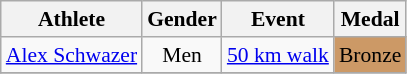<table class="wikitable" style="width:; font-size:90%; text-align:center;">
<tr>
<th>Athlete</th>
<th>Gender</th>
<th>Event</th>
<th>Medal</th>
</tr>
<tr>
<td align=left><a href='#'>Alex Schwazer</a></td>
<td>Men</td>
<td><a href='#'>50 km walk</a></td>
<td bgcolor=cc9966>Bronze</td>
</tr>
<tr>
</tr>
</table>
